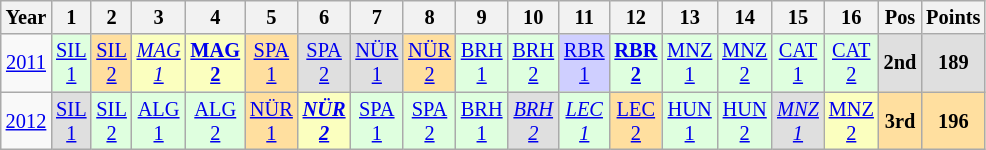<table class="wikitable" style="text-align:center; font-size:85%">
<tr>
<th>Year</th>
<th>1</th>
<th>2</th>
<th>3</th>
<th>4</th>
<th>5</th>
<th>6</th>
<th>7</th>
<th>8</th>
<th>9</th>
<th>10</th>
<th>11</th>
<th>12</th>
<th>13</th>
<th>14</th>
<th>15</th>
<th>16</th>
<th>Pos</th>
<th>Points</th>
</tr>
<tr>
<td><a href='#'>2011</a></td>
<td style="background:#DFFFDF;"><a href='#'>SIL<br>1</a><br></td>
<td style="background:#FFDF9F;"><a href='#'>SIL<br>2</a><br></td>
<td style="background:#FBFFBF;"><em><a href='#'>MAG<br>1</a></em><br></td>
<td style="background:#FBFFBF;"><strong><a href='#'>MAG<br>2</a></strong><br></td>
<td style="background:#FFDF9F;"><a href='#'>SPA<br>1</a><br></td>
<td style="background:#DFDFDF;"><a href='#'>SPA<br>2</a><br></td>
<td style="background:#DFDFDF;"><a href='#'>NÜR<br>1</a><br></td>
<td style="background:#FFDF9F;"><a href='#'>NÜR<br>2</a><br></td>
<td style="background:#DFFFDF;"><a href='#'>BRH<br>1</a><br></td>
<td style="background:#DFFFDF;"><a href='#'>BRH<br>2</a><br></td>
<td style="background:#CFCFFF;"><a href='#'>RBR<br>1</a><br></td>
<td style="background:#DFFFDF;"><strong><a href='#'>RBR<br>2</a></strong><br></td>
<td style="background:#DFFFDF;"><a href='#'>MNZ<br>1</a><br></td>
<td style="background:#DFFFDF;"><a href='#'>MNZ<br>2</a><br></td>
<td style="background:#DFFFDF;"><a href='#'>CAT<br>1</a><br></td>
<td style="background:#DFFFDF;"><a href='#'>CAT<br>2</a><br></td>
<td style="background:#DFDFDF;"><strong>2nd</strong></td>
<td style="background:#DFDFDF;"><strong>189</strong></td>
</tr>
<tr>
<td><a href='#'>2012</a></td>
<td style="background:#DFDFDF;"><a href='#'>SIL<br>1</a><br></td>
<td style="background:#DFFFDF;"><a href='#'>SIL<br>2</a><br></td>
<td style="background:#DFFFDF;"><a href='#'>ALG<br>1</a><br></td>
<td style="background:#DFFFDF;"><a href='#'>ALG<br>2</a><br></td>
<td style="background:#FFDF9F;"><a href='#'>NÜR<br>1</a><br></td>
<td style="background:#FBFFBF;"><strong><em><a href='#'>NÜR<br>2</a></em></strong><br></td>
<td style="background:#DFFFDF;"><a href='#'>SPA<br>1</a><br></td>
<td style="background:#DFFFDF;"><a href='#'>SPA<br>2</a><br></td>
<td style="background:#DFFFDF;"><a href='#'>BRH<br>1</a><br></td>
<td style="background:#DFDFDF;"><em><a href='#'>BRH<br>2</a></em><br></td>
<td style="background:#DFFFDF;"><em><a href='#'>LEC<br>1</a></em><br></td>
<td style="background:#FFDF9F;"><a href='#'>LEC<br>2</a><br></td>
<td style="background:#DFFFDF;"><a href='#'>HUN<br>1</a><br></td>
<td style="background:#DFFFDF;"><a href='#'>HUN<br>2</a><br></td>
<td style="background:#DFDFDF;"><em><a href='#'>MNZ<br>1</a></em><br></td>
<td style="background:#FBFFBF;"><a href='#'>MNZ<br>2</a><br></td>
<td style="background:#FFDF9F;"><strong>3rd</strong></td>
<td style="background:#FFDF9F;"><strong>196</strong></td>
</tr>
</table>
